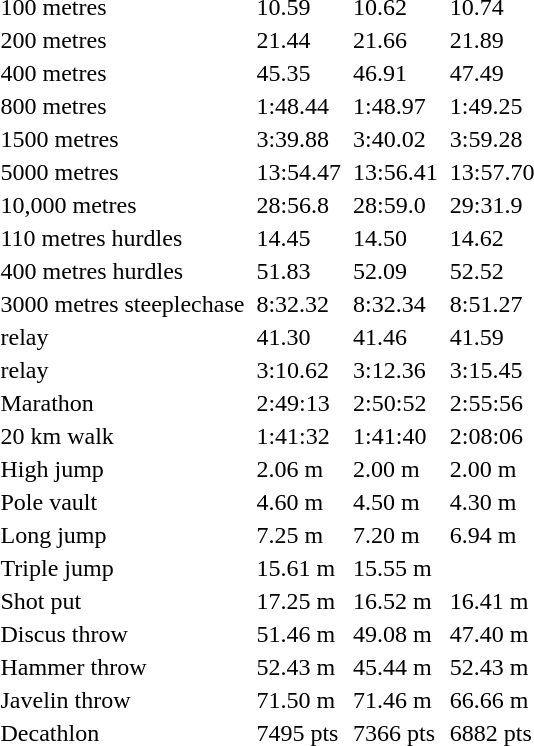<table>
<tr>
<td>100 metres</td>
<td></td>
<td>10.59</td>
<td></td>
<td>10.62</td>
<td></td>
<td>10.74</td>
</tr>
<tr>
<td>200 metres</td>
<td></td>
<td>21.44</td>
<td></td>
<td>21.66</td>
<td></td>
<td>21.89</td>
</tr>
<tr>
<td>400 metres</td>
<td></td>
<td>45.35</td>
<td></td>
<td>46.91</td>
<td></td>
<td>47.49</td>
</tr>
<tr>
<td>800 metres</td>
<td></td>
<td>1:48.44</td>
<td></td>
<td>1:48.97</td>
<td></td>
<td>1:49.25</td>
</tr>
<tr>
<td>1500 metres</td>
<td></td>
<td>3:39.88</td>
<td></td>
<td>3:40.02</td>
<td></td>
<td>3:59.28</td>
</tr>
<tr>
<td>5000 metres</td>
<td></td>
<td>13:54.47</td>
<td></td>
<td>13:56.41</td>
<td></td>
<td>13:57.70</td>
</tr>
<tr>
<td>10,000 metres</td>
<td></td>
<td>28:56.8</td>
<td></td>
<td>28:59.0</td>
<td></td>
<td>29:31.9</td>
</tr>
<tr>
<td>110 metres hurdles</td>
<td></td>
<td>14.45</td>
<td></td>
<td>14.50</td>
<td></td>
<td>14.62</td>
</tr>
<tr>
<td>400 metres hurdles</td>
<td></td>
<td>51.83</td>
<td></td>
<td>52.09</td>
<td></td>
<td>52.52</td>
</tr>
<tr>
<td>3000 metres steeplechase</td>
<td></td>
<td>8:32.32</td>
<td></td>
<td>8:32.34</td>
<td></td>
<td>8:51.27</td>
</tr>
<tr>
<td> relay</td>
<td></td>
<td>41.30</td>
<td></td>
<td>41.46</td>
<td></td>
<td>41.59</td>
</tr>
<tr>
<td> relay</td>
<td></td>
<td>3:10.62</td>
<td></td>
<td>3:12.36</td>
<td></td>
<td>3:15.45</td>
</tr>
<tr>
<td>Marathon</td>
<td></td>
<td>2:49:13</td>
<td></td>
<td>2:50:52</td>
<td></td>
<td>2:55:56</td>
</tr>
<tr>
<td>20 km walk</td>
<td></td>
<td>1:41:32</td>
<td></td>
<td>1:41:40</td>
<td></td>
<td>2:08:06</td>
</tr>
<tr>
<td>High jump</td>
<td></td>
<td>2.06 m</td>
<td></td>
<td>2.00 m</td>
<td></td>
<td>2.00 m</td>
</tr>
<tr>
<td>Pole vault</td>
<td></td>
<td>4.60 m</td>
<td></td>
<td>4.50 m</td>
<td></td>
<td>4.30 m</td>
</tr>
<tr>
<td>Long jump</td>
<td></td>
<td>7.25 m</td>
<td></td>
<td>7.20 m</td>
<td></td>
<td>6.94 m</td>
</tr>
<tr>
<td>Triple jump</td>
<td></td>
<td>15.61 m</td>
<td></td>
<td>15.55 m</td>
</tr>
<tr>
<td>Shot put</td>
<td></td>
<td>17.25 m</td>
<td></td>
<td>16.52 m</td>
<td></td>
<td>16.41 m</td>
</tr>
<tr>
<td>Discus throw</td>
<td></td>
<td>51.46 m</td>
<td></td>
<td>49.08 m</td>
<td></td>
<td>47.40 m</td>
</tr>
<tr>
<td>Hammer throw</td>
<td></td>
<td>52.43 m</td>
<td></td>
<td>45.44 m</td>
<td></td>
<td>52.43 m</td>
</tr>
<tr>
<td>Javelin throw</td>
<td></td>
<td>71.50 m</td>
<td></td>
<td>71.46 m</td>
<td></td>
<td>66.66 m</td>
</tr>
<tr>
<td>Decathlon</td>
<td></td>
<td>7495 pts</td>
<td></td>
<td>7366 pts</td>
<td></td>
<td>6882 pts</td>
</tr>
</table>
